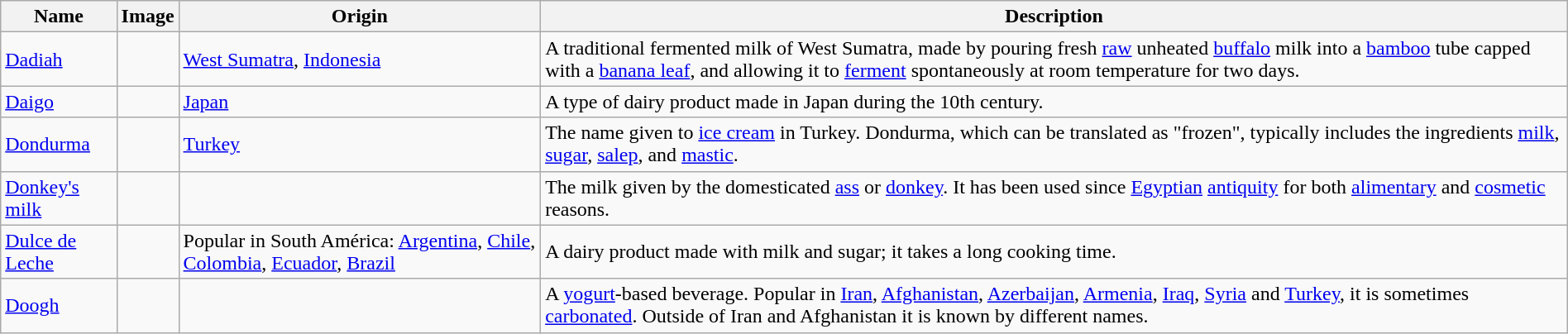<table class="wikitable sortable" style="width:100%;">
<tr>
<th>Name</th>
<th class="unsortable">Image</th>
<th>Origin</th>
<th>Description</th>
</tr>
<tr>
<td><a href='#'>Dadiah</a></td>
<td></td>
<td><a href='#'>West Sumatra</a>, <a href='#'>Indonesia</a></td>
<td>A traditional fermented milk of West Sumatra, made by pouring fresh <a href='#'>raw</a> unheated <a href='#'>buffalo</a> milk into a <a href='#'>bamboo</a> tube capped with a <a href='#'>banana leaf</a>, and allowing it to <a href='#'>ferment</a> spontaneously at room temperature for two days.</td>
</tr>
<tr>
<td><a href='#'>Daigo</a></td>
<td></td>
<td><a href='#'>Japan</a></td>
<td>A type of dairy product made in Japan during the 10th century.</td>
</tr>
<tr>
<td><a href='#'>Dondurma</a></td>
<td></td>
<td><a href='#'>Turkey</a></td>
<td>The name given to <a href='#'>ice cream</a> in Turkey. Dondurma, which can be translated as "frozen", typically includes the ingredients <a href='#'>milk</a>, <a href='#'>sugar</a>, <a href='#'>salep</a>, and <a href='#'>mastic</a>.</td>
</tr>
<tr>
<td><a href='#'>Donkey's milk</a></td>
<td></td>
<td></td>
<td>The milk given by the domesticated <a href='#'>ass</a> or <a href='#'>donkey</a>. It has been used since <a href='#'>Egyptian</a> <a href='#'>antiquity</a> for both <a href='#'>alimentary</a> and <a href='#'>cosmetic</a> reasons.</td>
</tr>
<tr>
<td><a href='#'>Dulce de Leche</a></td>
<td></td>
<td>Popular in South América: <a href='#'>Argentina</a>, <a href='#'>Chile</a>, <a href='#'>Colombia</a>, <a href='#'>Ecuador</a>, <a href='#'>Brazil</a></td>
<td>A dairy product made with milk and sugar; it takes a long cooking time.</td>
</tr>
<tr>
<td><a href='#'>Doogh</a></td>
<td></td>
<td></td>
<td>A <a href='#'>yogurt</a>-based beverage. Popular in <a href='#'>Iran</a>, <a href='#'>Afghanistan</a>, <a href='#'>Azerbaijan</a>, <a href='#'>Armenia</a>, <a href='#'>Iraq</a>, <a href='#'>Syria</a> and <a href='#'>Turkey</a>, it is sometimes <a href='#'>carbonated</a>. Outside of Iran and Afghanistan it is known by different names.</td>
</tr>
</table>
